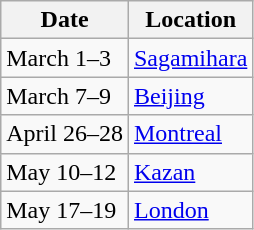<table class="wikitable">
<tr>
<th>Date</th>
<th>Location</th>
</tr>
<tr>
<td>March 1–3</td>
<td> <a href='#'>Sagamihara</a></td>
</tr>
<tr>
<td>March 7–9</td>
<td> <a href='#'>Beijing</a></td>
</tr>
<tr>
<td>April 26–28</td>
<td> <a href='#'>Montreal</a></td>
</tr>
<tr>
<td>May 10–12</td>
<td> <a href='#'>Kazan</a></td>
</tr>
<tr>
<td>May 17–19</td>
<td> <a href='#'>London</a></td>
</tr>
</table>
